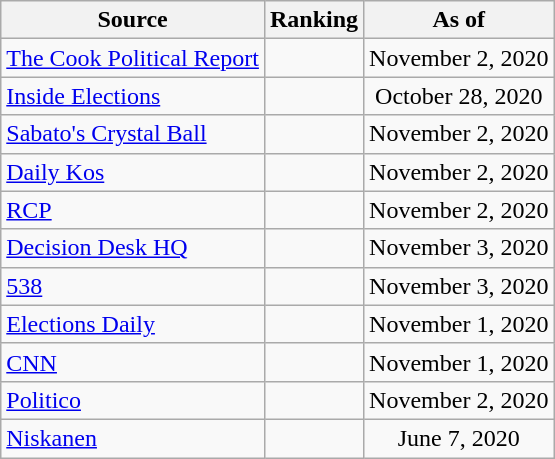<table class="wikitable" style="text-align:center">
<tr>
<th>Source</th>
<th>Ranking</th>
<th>As of</th>
</tr>
<tr>
<td align=left><a href='#'>The Cook Political Report</a></td>
<td></td>
<td>November 2, 2020</td>
</tr>
<tr>
<td align=left><a href='#'>Inside Elections</a></td>
<td></td>
<td>October 28, 2020</td>
</tr>
<tr>
<td align=left><a href='#'>Sabato's Crystal Ball</a></td>
<td></td>
<td>November 2, 2020</td>
</tr>
<tr>
<td align="left"><a href='#'>Daily Kos</a></td>
<td></td>
<td>November 2, 2020</td>
</tr>
<tr>
<td align="left"><a href='#'>RCP</a></td>
<td></td>
<td>November 2, 2020</td>
</tr>
<tr>
<td align="left"><a href='#'>Decision Desk HQ</a></td>
<td></td>
<td>November 3, 2020</td>
</tr>
<tr>
<td align="left"><a href='#'>538</a></td>
<td></td>
<td>November 3, 2020</td>
</tr>
<tr>
<td align="left"><a href='#'>Elections Daily</a></td>
<td></td>
<td>November 1, 2020</td>
</tr>
<tr>
<td align="left"><a href='#'>CNN</a></td>
<td></td>
<td>November 1, 2020</td>
</tr>
<tr>
<td align="left"><a href='#'>Politico</a></td>
<td></td>
<td>November 2, 2020</td>
</tr>
<tr>
<td align="left"><a href='#'>Niskanen</a></td>
<td></td>
<td>June 7, 2020</td>
</tr>
</table>
